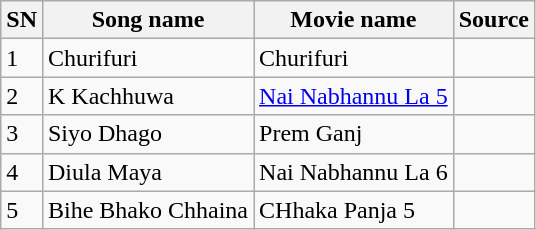<table class="wikitable sortable">
<tr>
<th>SN</th>
<th>Song name</th>
<th>Movie name</th>
<th>Source</th>
</tr>
<tr>
<td>1</td>
<td>Churifuri</td>
<td>Churifuri</td>
<td></td>
</tr>
<tr>
<td>2</td>
<td>K Kachhuwa</td>
<td><a href='#'>Nai Nabhannu La 5</a></td>
<td></td>
</tr>
<tr>
<td>3</td>
<td>Siyo Dhago</td>
<td>Prem Ganj</td>
<td></td>
</tr>
<tr>
<td>4</td>
<td>Diula Maya</td>
<td>Nai Nabhannu La 6</td>
<td></td>
</tr>
<tr>
<td>5</td>
<td>Bihe Bhako Chhaina</td>
<td>CHhaka Panja 5</td>
<td></td>
</tr>
</table>
